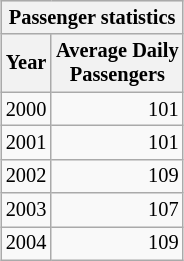<table class="wikitable" style="margin: 1em 0.2em; text-align: center; font-size: 85%;">
<tr style="background: #ddd;">
<th colspan="2">Passenger statistics</th>
</tr>
<tr>
<th>Year</th>
<th>Average Daily <br> Passengers</th>
</tr>
<tr>
<td>2000</td>
<td style="text-align:right;">101</td>
</tr>
<tr>
<td>2001</td>
<td style="text-align:right;">101</td>
</tr>
<tr>
<td>2002</td>
<td style="text-align:right;">109</td>
</tr>
<tr>
<td>2003</td>
<td style="text-align:right;">107</td>
</tr>
<tr>
<td>2004</td>
<td style="text-align:right;">109</td>
</tr>
</table>
